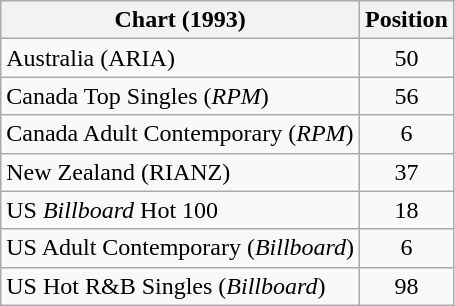<table class="wikitable sortable">
<tr>
<th>Chart (1993)</th>
<th>Position</th>
</tr>
<tr>
<td>Australia (ARIA)</td>
<td align="center">50</td>
</tr>
<tr>
<td>Canada Top Singles (<em>RPM</em>)</td>
<td align="center">56</td>
</tr>
<tr>
<td>Canada Adult Contemporary (<em>RPM</em>)</td>
<td align="center">6</td>
</tr>
<tr>
<td>New Zealand (RIANZ)</td>
<td align="center">37</td>
</tr>
<tr>
<td>US <em>Billboard</em> Hot 100</td>
<td align="center">18</td>
</tr>
<tr>
<td>US Adult Contemporary (<em>Billboard</em>)</td>
<td align="center">6</td>
</tr>
<tr>
<td>US Hot R&B Singles (<em>Billboard</em>)</td>
<td align="center">98</td>
</tr>
</table>
